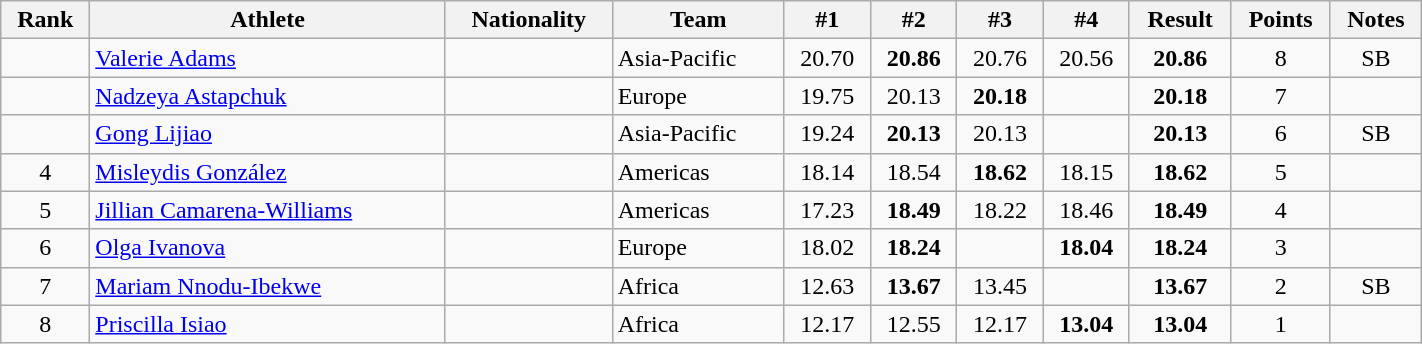<table class="wikitable sortable" style="text-align:center"  width="75%">
<tr>
<th>Rank</th>
<th>Athlete</th>
<th>Nationality</th>
<th>Team</th>
<th>#1</th>
<th>#2</th>
<th>#3</th>
<th>#4</th>
<th>Result</th>
<th>Points</th>
<th>Notes</th>
</tr>
<tr>
<td></td>
<td align="left"><a href='#'>Valerie Adams</a></td>
<td align=left></td>
<td align=left>Asia-Pacific</td>
<td>20.70</td>
<td><strong>20.86</strong></td>
<td>20.76</td>
<td>20.56</td>
<td><strong>20.86</strong></td>
<td>8</td>
<td>SB</td>
</tr>
<tr>
<td></td>
<td align="left"><a href='#'>Nadzeya Astapchuk</a></td>
<td align=left></td>
<td align=left>Europe</td>
<td>19.75</td>
<td>20.13</td>
<td><strong>20.18</strong></td>
<td></td>
<td><strong>20.18</strong></td>
<td>7</td>
<td></td>
</tr>
<tr>
<td></td>
<td align="left"><a href='#'>Gong Lijiao</a></td>
<td align=left></td>
<td align=left>Asia-Pacific</td>
<td>19.24</td>
<td><strong>20.13</strong></td>
<td>20.13</td>
<td></td>
<td><strong>20.13</strong></td>
<td>6</td>
<td>SB</td>
</tr>
<tr>
<td>4</td>
<td align="left"><a href='#'>Misleydis González</a></td>
<td align=left></td>
<td align=left>Americas</td>
<td>18.14</td>
<td>18.54</td>
<td><strong>18.62</strong></td>
<td>18.15</td>
<td><strong>18.62</strong></td>
<td>5</td>
<td></td>
</tr>
<tr>
<td>5</td>
<td align="left"><a href='#'>Jillian Camarena-Williams</a></td>
<td align=left></td>
<td align=left>Americas</td>
<td>17.23</td>
<td><strong>18.49</strong></td>
<td>18.22</td>
<td>18.46</td>
<td><strong>18.49</strong></td>
<td>4</td>
<td></td>
</tr>
<tr>
<td>6</td>
<td align="left"><a href='#'>Olga Ivanova</a></td>
<td align=left></td>
<td align=left>Europe</td>
<td>18.02</td>
<td><strong>18.24</strong></td>
<td></td>
<td><strong>18.04</strong></td>
<td><strong>18.24</strong></td>
<td>3</td>
<td></td>
</tr>
<tr>
<td>7</td>
<td align="left"><a href='#'>Mariam Nnodu-Ibekwe</a></td>
<td align=left></td>
<td align=left>Africa</td>
<td>12.63</td>
<td><strong>13.67</strong></td>
<td>13.45</td>
<td></td>
<td><strong>13.67</strong></td>
<td>2</td>
<td>SB</td>
</tr>
<tr>
<td>8</td>
<td align="left"><a href='#'>Priscilla Isiao</a></td>
<td align=left></td>
<td align=left>Africa</td>
<td>12.17</td>
<td>12.55</td>
<td>12.17</td>
<td><strong>13.04</strong></td>
<td><strong>13.04</strong></td>
<td>1</td>
<td></td>
</tr>
</table>
